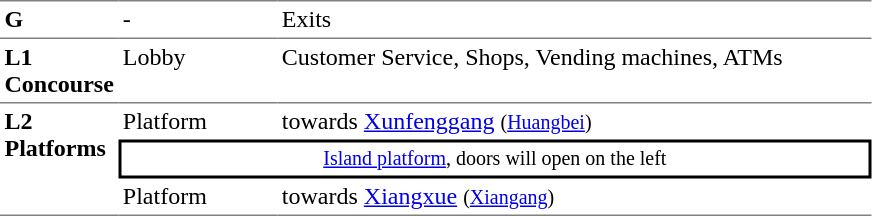<table table border=0 cellspacing=0 cellpadding=3>
<tr>
<td style="vertical-align:top; border-bottom:solid 0 gray; border-top:solid 1px gray; width:50px;"><strong>G</strong></td>
<td style="vertical-align:top; border-bottom:solid 0 gray; border-top:solid 1px gray; width:100px;">-</td>
<td style="vertical-align:top; border-bottom:solid 0 gray; border-top:solid 1px gray; width:390px;">Exits</td>
</tr>
<tr style="vertical-align:top;">
<td style="border-bottom:solid 0 gray; border-top:solid 1px gray; width:50px;"><strong>L1<br>Concourse</strong></td>
<td style="border-bottom:solid 0 gray; border-top:solid 1px gray; width:100px;">Lobby</td>
<td style="border-bottom:solid 0 gray; border-top:solid 1px gray; width:390px;">Customer Service, Shops, Vending machines, ATMs</td>
</tr>
<tr>
<td style="vertical-align:top; border-bottom:solid 1px gray; border-top:solid 1px gray; width:50px;" rowspan="3"><strong>L2<br>Platforms</strong></td>
<td style="border-top:solid 1px gray;">Platform </td>
<td style="border-top:solid 1px gray;">  towards <a href='#'>Xunfenggang</a> <small>(<a href='#'>Huangbei</a>)</small></td>
</tr>
<tr>
<td style="border-top:solid 2px black;border-right:solid 2px black;border-left:solid 2px black;border-bottom:solid 2px black;font-size:smaller;text-align:center;" colspan=2><a href='#'>Island platform</a>, doors will open on the left</td>
</tr>
<tr>
<td style="border-bottom:solid 1px gray;">Platform </td>
<td style="border-bottom:solid 1px gray;"> towards <a href='#'>Xiangxue</a> <small>(<a href='#'>Xiangang</a>)</small> </td>
</tr>
</table>
